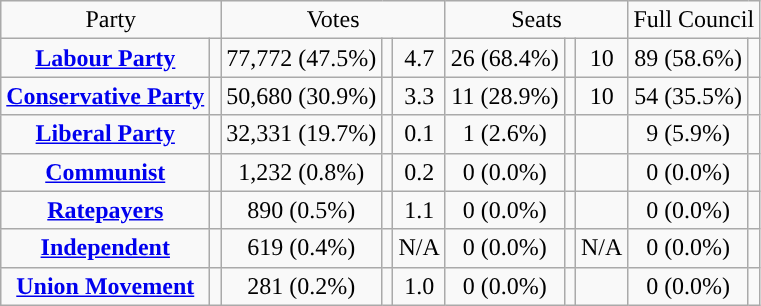<table class=wikitable style="text-align:center;">
<tr>
<td colspan=2>Party</td>
<td colspan=3>Votes</td>
<td colspan=3>Seats</td>
<td colspan=3>Full Council</td>
</tr>
<tr>
<td><strong><a href='#'>Labour Party</a></strong></td>
<td style="background:"></td>
<td>77,772 (47.5%)</td>
<td></td>
<td> 4.7</td>
<td>26 (68.4%)</td>
<td></td>
<td> 10</td>
<td>89 (58.6%)</td>
<td></td>
</tr>
<tr>
<td><strong><a href='#'>Conservative Party</a></strong></td>
<td style="background:"></td>
<td>50,680 (30.9%)</td>
<td></td>
<td> 3.3</td>
<td>11 (28.9%)</td>
<td></td>
<td> 10</td>
<td>54 (35.5%)</td>
<td></td>
</tr>
<tr>
<td><strong><a href='#'>Liberal Party</a></strong></td>
<td style="background:"></td>
<td>32,331 (19.7%)</td>
<td></td>
<td> 0.1</td>
<td>1 (2.6%)</td>
<td></td>
<td></td>
<td>9 (5.9%)</td>
<td></td>
</tr>
<tr>
<td><strong><a href='#'>Communist</a></strong></td>
<td style="background:"></td>
<td>1,232 (0.8%)</td>
<td></td>
<td> 0.2</td>
<td>0 (0.0%)</td>
<td></td>
<td></td>
<td>0 (0.0%)</td>
<td></td>
</tr>
<tr>
<td><strong><a href='#'>Ratepayers</a></strong></td>
<td style="background:"></td>
<td>890 (0.5%)</td>
<td></td>
<td> 1.1</td>
<td>0 (0.0%)</td>
<td></td>
<td></td>
<td>0 (0.0%)</td>
<td></td>
</tr>
<tr>
<td><strong><a href='#'>Independent</a></strong></td>
<td style="background:"></td>
<td>619 (0.4%)</td>
<td></td>
<td>N/A</td>
<td>0 (0.0%)</td>
<td></td>
<td>N/A</td>
<td>0 (0.0%)</td>
<td></td>
</tr>
<tr>
<td><strong><a href='#'>Union Movement</a></strong></td>
<td style="background:"></td>
<td>281 (0.2%)</td>
<td></td>
<td> 1.0</td>
<td>0 (0.0%)</td>
<td></td>
<td></td>
<td>0 (0.0%)</td>
<td></td>
</tr>
</table>
